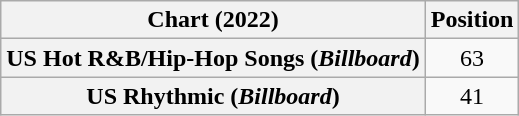<table class="wikitable sortable plainrowheaders" style="text-align:center">
<tr>
<th scope="col">Chart (2022)</th>
<th scope="col">Position</th>
</tr>
<tr>
<th scope="row">US Hot R&B/Hip-Hop Songs (<em>Billboard</em>)</th>
<td>63</td>
</tr>
<tr>
<th scope="row">US Rhythmic (<em>Billboard</em>)</th>
<td>41</td>
</tr>
</table>
